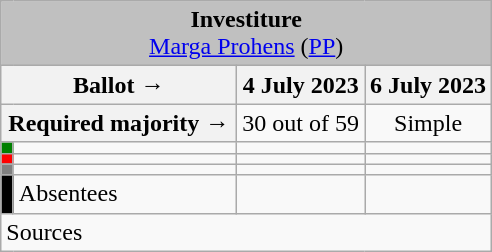<table class="wikitable" style="text-align:center;">
<tr>
<td colspan="4" align="center" bgcolor="#C0C0C0"><strong>Investiture</strong><br><a href='#'>Marga Prohens</a> (<a href='#'>PP</a>)</td>
</tr>
<tr>
<th colspan="2" width="150px">Ballot →</th>
<th>4 July 2023</th>
<th>6 July 2023</th>
</tr>
<tr>
<th colspan="2">Required majority →</th>
<td>30 out of 59 </td>
<td>Simple </td>
</tr>
<tr>
<th width="1px" style="background:green;"></th>
<td align="left"></td>
<td></td>
<td></td>
</tr>
<tr>
<th style="color:inherit;background:red;"></th>
<td align="left"></td>
<td></td>
<td></td>
</tr>
<tr>
<th style="color:inherit;background:gray;"></th>
<td align="left"></td>
<td></td>
<td></td>
</tr>
<tr>
<th style="color:inherit;background:black;"></th>
<td align="left"><span>Absentees</span></td>
<td></td>
<td></td>
</tr>
<tr>
<td align="left" colspan="4">Sources</td>
</tr>
</table>
